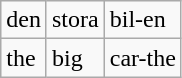<table class="wikitable" border="1">
<tr>
<td>den</td>
<td>stora</td>
<td>bil-en</td>
</tr>
<tr>
<td>the</td>
<td>big</td>
<td>car-the </td>
</tr>
</table>
